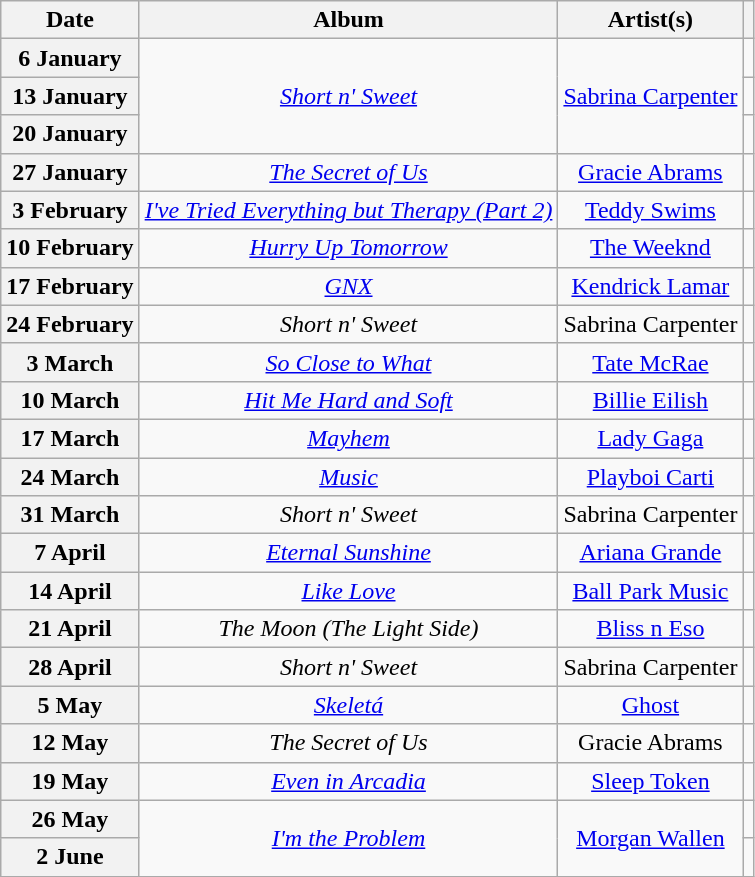<table class="wikitable plainrowheaders" style="text-align:center;">
<tr>
<th scope="col">Date</th>
<th scope="col">Album</th>
<th scope="col">Artist(s)</th>
<th scope="col"></th>
</tr>
<tr>
<th scope="row">6 January</th>
<td rowspan="3"><em><a href='#'>Short n' Sweet</a></em></td>
<td rowspan="3"><a href='#'>Sabrina Carpenter</a></td>
<td></td>
</tr>
<tr>
<th scope="row">13 January</th>
<td></td>
</tr>
<tr>
<th scope="row">20 January</th>
<td></td>
</tr>
<tr>
<th scope="row">27 January</th>
<td><em><a href='#'>The Secret of Us</a></em></td>
<td><a href='#'>Gracie Abrams</a></td>
<td></td>
</tr>
<tr>
<th scope="row">3 February</th>
<td><em><a href='#'>I've Tried Everything but Therapy (Part 2)</a></em></td>
<td><a href='#'>Teddy Swims</a></td>
<td></td>
</tr>
<tr>
<th scope="row">10 February</th>
<td><em><a href='#'>Hurry Up Tomorrow</a></em></td>
<td><a href='#'>The Weeknd</a></td>
<td></td>
</tr>
<tr>
<th scope="row">17 February</th>
<td><em><a href='#'>GNX</a></em></td>
<td><a href='#'>Kendrick Lamar</a></td>
<td></td>
</tr>
<tr>
<th scope="row">24 February</th>
<td><em>Short n' Sweet</em></td>
<td>Sabrina Carpenter</td>
<td></td>
</tr>
<tr>
<th scope="row">3 March</th>
<td><em><a href='#'>So Close to What</a></em></td>
<td><a href='#'>Tate McRae</a></td>
<td></td>
</tr>
<tr>
<th scope="row">10 March</th>
<td><em><a href='#'>Hit Me Hard and Soft</a></em></td>
<td><a href='#'>Billie Eilish</a></td>
<td></td>
</tr>
<tr>
<th scope="row">17 March</th>
<td><em><a href='#'>Mayhem</a></em></td>
<td><a href='#'>Lady Gaga</a></td>
<td></td>
</tr>
<tr>
<th scope="row">24 March</th>
<td><em><a href='#'>Music</a></em></td>
<td><a href='#'>Playboi Carti</a></td>
<td></td>
</tr>
<tr>
<th scope="row">31 March</th>
<td><em>Short n' Sweet</em></td>
<td>Sabrina Carpenter</td>
<td></td>
</tr>
<tr>
<th scope="row">7 April</th>
<td><em><a href='#'>Eternal Sunshine</a></em></td>
<td><a href='#'>Ariana Grande</a></td>
<td></td>
</tr>
<tr>
<th scope="row">14 April</th>
<td><em><a href='#'>Like Love</a></em></td>
<td><a href='#'>Ball Park Music</a></td>
<td></td>
</tr>
<tr>
<th scope="row">21 April</th>
<td><em>The Moon (The Light Side)</em></td>
<td><a href='#'>Bliss n Eso</a></td>
<td></td>
</tr>
<tr>
<th scope="row">28 April</th>
<td><em>Short n' Sweet</em></td>
<td>Sabrina Carpenter</td>
<td></td>
</tr>
<tr>
<th scope="row">5 May</th>
<td><em><a href='#'>Skeletá</a></em></td>
<td><a href='#'>Ghost</a></td>
<td></td>
</tr>
<tr>
<th scope="row">12 May</th>
<td><em>The Secret of Us</em></td>
<td>Gracie Abrams</td>
<td></td>
</tr>
<tr>
<th scope="row">19 May</th>
<td><em><a href='#'>Even in Arcadia</a></em></td>
<td><a href='#'>Sleep Token</a></td>
<td></td>
</tr>
<tr>
<th scope="row">26 May</th>
<td rowspan="2"><em><a href='#'>I'm the Problem</a></em></td>
<td rowspan="2"><a href='#'>Morgan Wallen</a></td>
<td></td>
</tr>
<tr>
<th scope="row">2 June</th>
<td></td>
</tr>
</table>
